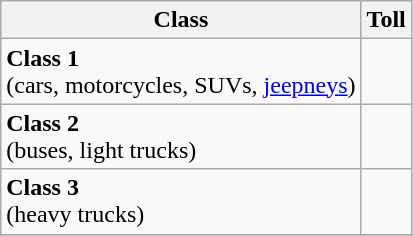<table class="wikitable">
<tr>
<th>Class</th>
<th>Toll</th>
</tr>
<tr>
<td><strong>Class 1</strong><br>(cars, motorcycles, SUVs, <a href='#'>jeepneys</a>)</td>
<td></td>
</tr>
<tr>
<td><strong>Class 2</strong><br>(buses, light trucks)</td>
<td></td>
</tr>
<tr>
<td><strong>Class 3</strong><br>(heavy trucks)</td>
<td></td>
</tr>
<tr>
</tr>
</table>
